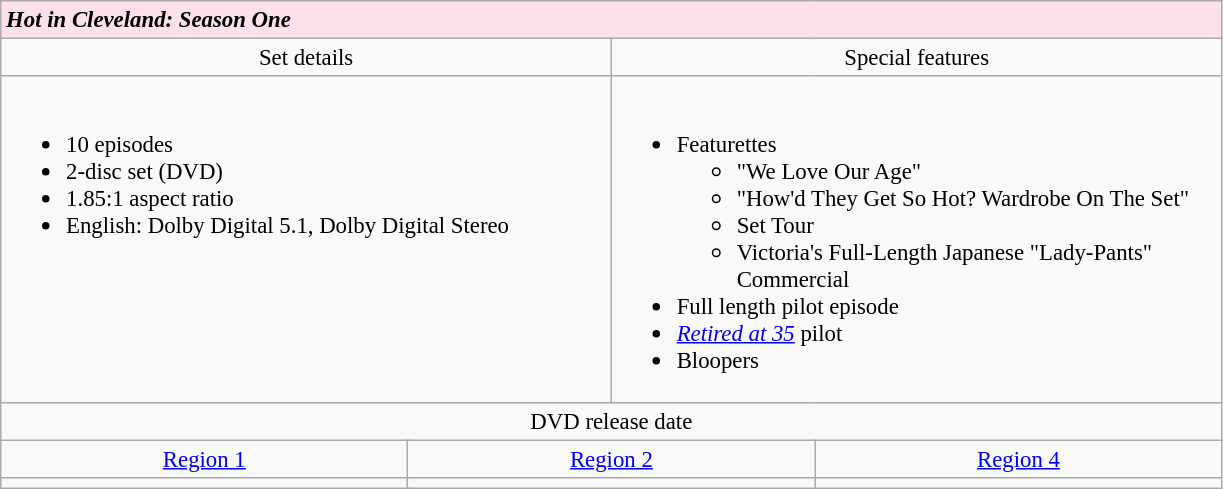<table class="wikitable" style="font-size: 95%;">
<tr style="background:#fce0ec">
<td colspan="6"><span><strong><em>Hot in Cleveland: Season One</em></strong></span></td>
</tr>
<tr style="text-align:center;">
<td style="width:400px;" colspan="3">Set details</td>
<td style="width:400px;" colspan="3">Special features</td>
</tr>
<tr valign="top">
<td colspan="3"  style="text-align:left; width:300px;"><br><ul><li>10 episodes</li><li>2-disc set (DVD)</li><li>1.85:1 aspect ratio</li><li>English: Dolby Digital 5.1, Dolby Digital Stereo</li></ul></td>
<td colspan="3" style="text-align:left; width:300px;"><br><ul><li>Featurettes<ul><li>"We Love Our Age"</li><li>"How'd They Get So Hot? Wardrobe On The Set"</li><li>Set Tour</li><li>Victoria's Full-Length Japanese "Lady-Pants" Commercial</li></ul></li><li>Full length pilot episode</li><li><em><a href='#'>Retired at 35</a></em> pilot</li><li>Bloopers</li></ul></td>
</tr>
<tr>
<td colspan="6" style="text-align:center;">DVD release date</td>
</tr>
<tr style="text-align:center;">
<td colspan="2" style="text-align:center;"><a href='#'>Region 1</a></td>
<td colspan="2" style="text-align:center;"><a href='#'>Region 2</a></td>
<td colspan="2" style="text-align:center;"><a href='#'>Region 4</a></td>
</tr>
<tr style="text-align:center;">
<td colspan="2"></td>
<td colspan="2"></td>
<td colspan="2"></td>
</tr>
</table>
